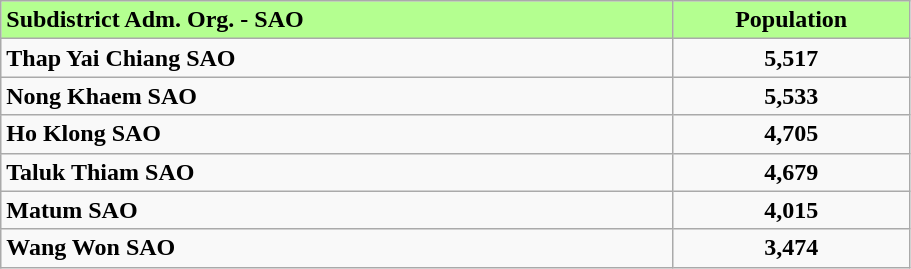<table class="wikitable" style="width:48%; display:inline-table;">
<tr>
<th scope="col" style= "width:74%; background: #b4ff90; text-align:left;"><strong>Subdistrict Adm. Org. - SAO</strong></th>
<th scope="col" style= "width:26%; background: #b4ff90; text-align:center;"><strong>Population</strong></th>
</tr>
<tr>
<td><strong>Thap Yai Chiang SAO</strong></td>
<td style="text-align:center;"><strong>5,517</strong></td>
</tr>
<tr>
<td><strong>Nong Khaem SAO</strong></td>
<td style="text-align:center;"><strong>5,533</strong></td>
</tr>
<tr>
<td><strong>Ho Klong SAO</strong></td>
<td style="text-align:center;"><strong>4,705</strong></td>
</tr>
<tr>
<td><strong>Taluk Thiam SAO</strong></td>
<td style="text-align:center;"><strong>4,679</strong></td>
</tr>
<tr>
<td><strong>Matum SAO</strong></td>
<td style="text-align:center;"><strong>4,015</strong></td>
</tr>
<tr>
<td><strong>Wang Won SAO</strong></td>
<td style="text-align:center;"><strong>3,474</strong></td>
</tr>
</table>
